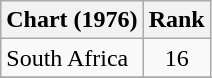<table class="wikitable">
<tr>
<th align="left">Chart (1976)</th>
<th style="text-align:center;">Rank</th>
</tr>
<tr>
<td>South Africa </td>
<td align="center">16</td>
</tr>
<tr>
</tr>
</table>
